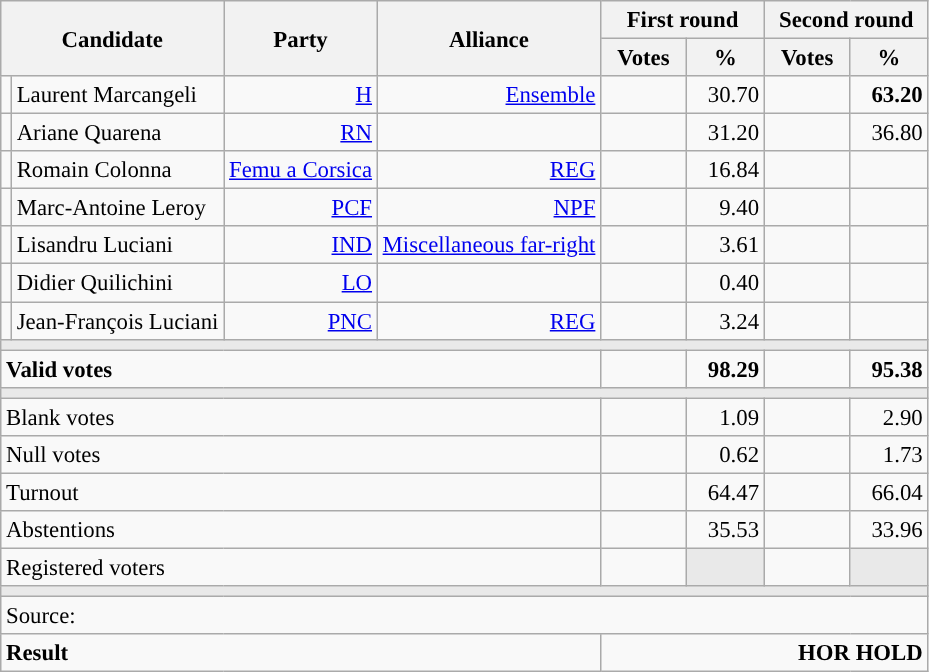<table class="wikitable" style="text-align:right;font-size:95%;">
<tr>
<th colspan="2" rowspan="2">Candidate</th>
<th colspan="1" rowspan="2">Party</th>
<th colspan="1" rowspan="2">Alliance</th>
<th colspan="2">First round</th>
<th colspan="2">Second round</th>
</tr>
<tr>
<th style="width:50px;">Votes</th>
<th style="width:45px;">%</th>
<th style="width:50px;">Votes</th>
<th style="width:45px;">%</th>
</tr>
<tr>
<td style="color:inherit;background:"></td>
<td style="text-align:left;">Laurent Marcangeli</td>
<td><a href='#'>H</a></td>
<td><a href='#'>Ensemble</a></td>
<td></td>
<td>30.70</td>
<td><strong></strong></td>
<td><strong>63.20</strong></td>
</tr>
<tr>
<td style="color:inherit;background:"></td>
<td style="text-align:left;">Ariane Quarena</td>
<td><a href='#'>RN</a></td>
<td></td>
<td></td>
<td>31.20</td>
<td></td>
<td>36.80</td>
</tr>
<tr>
<td style="color:inherit;background:"></td>
<td style="text-align:left;">Romain Colonna</td>
<td><a href='#'>Femu a Corsica</a></td>
<td><a href='#'>REG</a></td>
<td></td>
<td>16.84</td>
<td></td>
<td></td>
</tr>
<tr>
<td style="color:inherit;background:"></td>
<td style="text-align:left;">Marc-Antoine Leroy</td>
<td><a href='#'>PCF</a></td>
<td><a href='#'>NPF</a></td>
<td></td>
<td>9.40</td>
<td></td>
<td></td>
</tr>
<tr>
<td style="color:inherit;background:"></td>
<td style="text-align:left;">Lisandru Luciani</td>
<td><a href='#'>IND</a></td>
<td><a href='#'>Miscellaneous far-right</a></td>
<td></td>
<td>3.61</td>
<td></td>
<td></td>
</tr>
<tr>
<td style="color:inherit;background:"></td>
<td style="text-align:left;">Didier Quilichini</td>
<td><a href='#'>LO</a></td>
<td></td>
<td></td>
<td>0.40</td>
<td></td>
<td></td>
</tr>
<tr>
<td style="color:inherit;background:"></td>
<td style="text-align:left;">Jean-François Luciani</td>
<td><a href='#'>PNC</a></td>
<td><a href='#'>REG</a></td>
<td></td>
<td>3.24</td>
<td></td>
<td></td>
</tr>
<tr>
<td colspan="8" style="background:#E9E9E9;"></td>
</tr>
<tr style="font-weight:bold;">
<td colspan="4" style="text-align:left;">Valid votes</td>
<td></td>
<td>98.29</td>
<td></td>
<td>95.38</td>
</tr>
<tr>
<td colspan="8" style="background:#E9E9E9;"></td>
</tr>
<tr>
<td colspan="4" style="text-align:left;">Blank votes</td>
<td></td>
<td>1.09</td>
<td></td>
<td>2.90</td>
</tr>
<tr>
<td colspan="4" style="text-align:left;">Null votes</td>
<td></td>
<td>0.62</td>
<td></td>
<td>1.73</td>
</tr>
<tr>
<td colspan="4" style="text-align:left;">Turnout</td>
<td></td>
<td>64.47</td>
<td></td>
<td>66.04</td>
</tr>
<tr>
<td colspan="4" style="text-align:left;">Abstentions</td>
<td></td>
<td>35.53</td>
<td></td>
<td>33.96</td>
</tr>
<tr>
<td colspan="4" style="text-align:left;">Registered voters</td>
<td></td>
<td style="background:#E9E9E9;"></td>
<td></td>
<td style="background:#E9E9E9;"></td>
</tr>
<tr>
<td colspan="8" style="background:#E9E9E9;"></td>
</tr>
<tr>
<td colspan="8" style="text-align:left;">Source: </td>
</tr>
<tr style="font-weight:bold">
<td colspan="4" style="text-align:left;">Result</td>
<td colspan="4" style="background-color:">HOR HOLD</td>
</tr>
</table>
